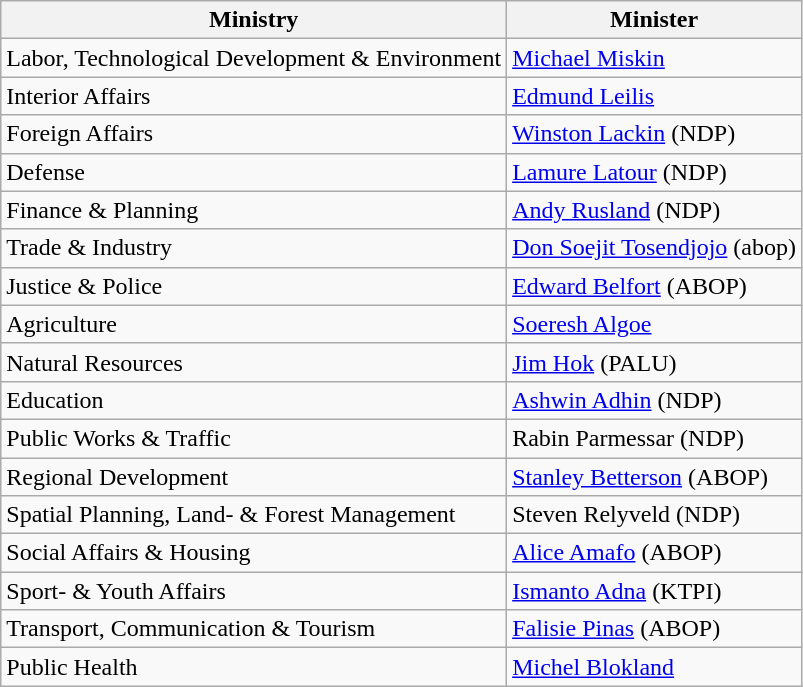<table class="wikitable">
<tr>
<th>Ministry</th>
<th>Minister</th>
</tr>
<tr>
<td>Labor, Technological Development & Environment</td>
<td><a href='#'>Michael Miskin</a></td>
</tr>
<tr>
<td>Interior Affairs</td>
<td><a href='#'>Edmund Leilis</a></td>
</tr>
<tr>
<td>Foreign Affairs</td>
<td><a href='#'>Winston Lackin</a> (NDP)</td>
</tr>
<tr>
<td>Defense</td>
<td><a href='#'>Lamure Latour</a> (NDP)</td>
</tr>
<tr>
<td>Finance & Planning</td>
<td><a href='#'>Andy Rusland</a> (NDP)</td>
</tr>
<tr>
<td>Trade & Industry</td>
<td><a href='#'>Don Soejit Tosendjojo</a> (abop)</td>
</tr>
<tr>
<td>Justice & Police</td>
<td><a href='#'>Edward Belfort</a> (ABOP)</td>
</tr>
<tr>
<td>Agriculture</td>
<td><a href='#'>Soeresh Algoe</a></td>
</tr>
<tr>
<td>Natural Resources</td>
<td><a href='#'>Jim Hok</a> (PALU)</td>
</tr>
<tr>
<td>Education</td>
<td><a href='#'>Ashwin Adhin</a> (NDP)</td>
</tr>
<tr>
<td>Public Works & Traffic</td>
<td>Rabin Parmessar (NDP)</td>
</tr>
<tr>
<td>Regional Development</td>
<td><a href='#'>Stanley Betterson</a> (ABOP)</td>
</tr>
<tr>
<td>Spatial Planning, Land- & Forest Management</td>
<td>Steven Relyveld (NDP)</td>
</tr>
<tr>
<td>Social Affairs & Housing</td>
<td><a href='#'>Alice Amafo</a> (ABOP)</td>
</tr>
<tr>
<td>Sport- & Youth Affairs</td>
<td><a href='#'>Ismanto Adna</a> (KTPI)</td>
</tr>
<tr>
<td>Transport, Communication & Tourism</td>
<td><a href='#'>Falisie Pinas</a> (ABOP)</td>
</tr>
<tr>
<td>Public Health</td>
<td><a href='#'>Michel Blokland</a></td>
</tr>
</table>
